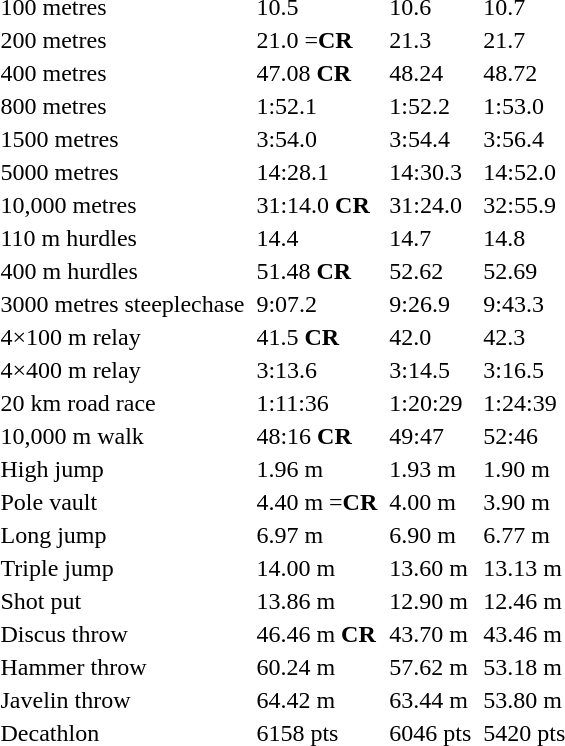<table>
<tr>
<td>100 metres</td>
<td></td>
<td>10.5</td>
<td></td>
<td>10.6</td>
<td></td>
<td>10.7</td>
</tr>
<tr>
<td>200 metres</td>
<td></td>
<td>21.0 =<strong>CR</strong></td>
<td></td>
<td>21.3</td>
<td></td>
<td>21.7</td>
</tr>
<tr>
<td>400 metres</td>
<td></td>
<td>47.08 <strong>CR</strong></td>
<td></td>
<td>48.24</td>
<td></td>
<td>48.72</td>
</tr>
<tr>
<td>800 metres</td>
<td></td>
<td>1:52.1</td>
<td></td>
<td>1:52.2</td>
<td></td>
<td>1:53.0</td>
</tr>
<tr>
<td>1500 metres</td>
<td></td>
<td>3:54.0</td>
<td></td>
<td>3:54.4</td>
<td></td>
<td>3:56.4</td>
</tr>
<tr>
<td>5000 metres</td>
<td></td>
<td>14:28.1</td>
<td></td>
<td>14:30.3</td>
<td></td>
<td>14:52.0</td>
</tr>
<tr>
<td>10,000 metres</td>
<td></td>
<td>31:14.0 <strong>CR</strong></td>
<td></td>
<td>31:24.0</td>
<td></td>
<td>32:55.9</td>
</tr>
<tr>
<td>110 m hurdles</td>
<td></td>
<td>14.4</td>
<td></td>
<td>14.7</td>
<td></td>
<td>14.8</td>
</tr>
<tr>
<td>400 m hurdles</td>
<td></td>
<td>51.48 <strong>CR</strong></td>
<td></td>
<td>52.62</td>
<td></td>
<td>52.69</td>
</tr>
<tr>
<td>3000 metres steeplechase</td>
<td></td>
<td>9:07.2</td>
<td></td>
<td>9:26.9</td>
<td></td>
<td>9:43.3</td>
</tr>
<tr>
<td>4×100 m relay</td>
<td></td>
<td>41.5 <strong>CR</strong></td>
<td></td>
<td>42.0</td>
<td></td>
<td>42.3</td>
</tr>
<tr>
<td>4×400 m relay</td>
<td></td>
<td>3:13.6</td>
<td></td>
<td>3:14.5</td>
<td></td>
<td>3:16.5</td>
</tr>
<tr>
<td>20 km road race</td>
<td></td>
<td>1:11:36</td>
<td></td>
<td>1:20:29</td>
<td></td>
<td>1:24:39</td>
</tr>
<tr>
<td>10,000 m walk</td>
<td></td>
<td>48:16 <strong>CR</strong></td>
<td></td>
<td>49:47</td>
<td></td>
<td>52:46</td>
</tr>
<tr>
<td>High jump</td>
<td></td>
<td>1.96 m</td>
<td></td>
<td>1.93 m</td>
<td></td>
<td>1.90 m</td>
</tr>
<tr>
<td>Pole vault</td>
<td></td>
<td>4.40 m =<strong>CR</strong></td>
<td></td>
<td>4.00 m</td>
<td></td>
<td>3.90 m</td>
</tr>
<tr>
<td>Long jump</td>
<td></td>
<td>6.97 m</td>
<td></td>
<td>6.90 m</td>
<td></td>
<td>6.77 m</td>
</tr>
<tr>
<td>Triple jump</td>
<td></td>
<td>14.00 m</td>
<td></td>
<td>13.60 m</td>
<td></td>
<td>13.13 m</td>
</tr>
<tr>
<td>Shot put</td>
<td></td>
<td>13.86 m</td>
<td></td>
<td>12.90 m</td>
<td></td>
<td>12.46 m</td>
</tr>
<tr>
<td>Discus throw</td>
<td></td>
<td>46.46 m <strong>CR</strong></td>
<td></td>
<td>43.70 m</td>
<td></td>
<td>43.46 m</td>
</tr>
<tr>
<td>Hammer throw</td>
<td></td>
<td>60.24 m</td>
<td></td>
<td>57.62 m</td>
<td></td>
<td>53.18 m</td>
</tr>
<tr>
<td>Javelin throw</td>
<td></td>
<td>64.42 m</td>
<td></td>
<td>63.44 m</td>
<td></td>
<td>53.80 m</td>
</tr>
<tr>
<td>Decathlon</td>
<td></td>
<td>6158 pts</td>
<td></td>
<td>6046 pts</td>
<td></td>
<td>5420 pts</td>
</tr>
</table>
